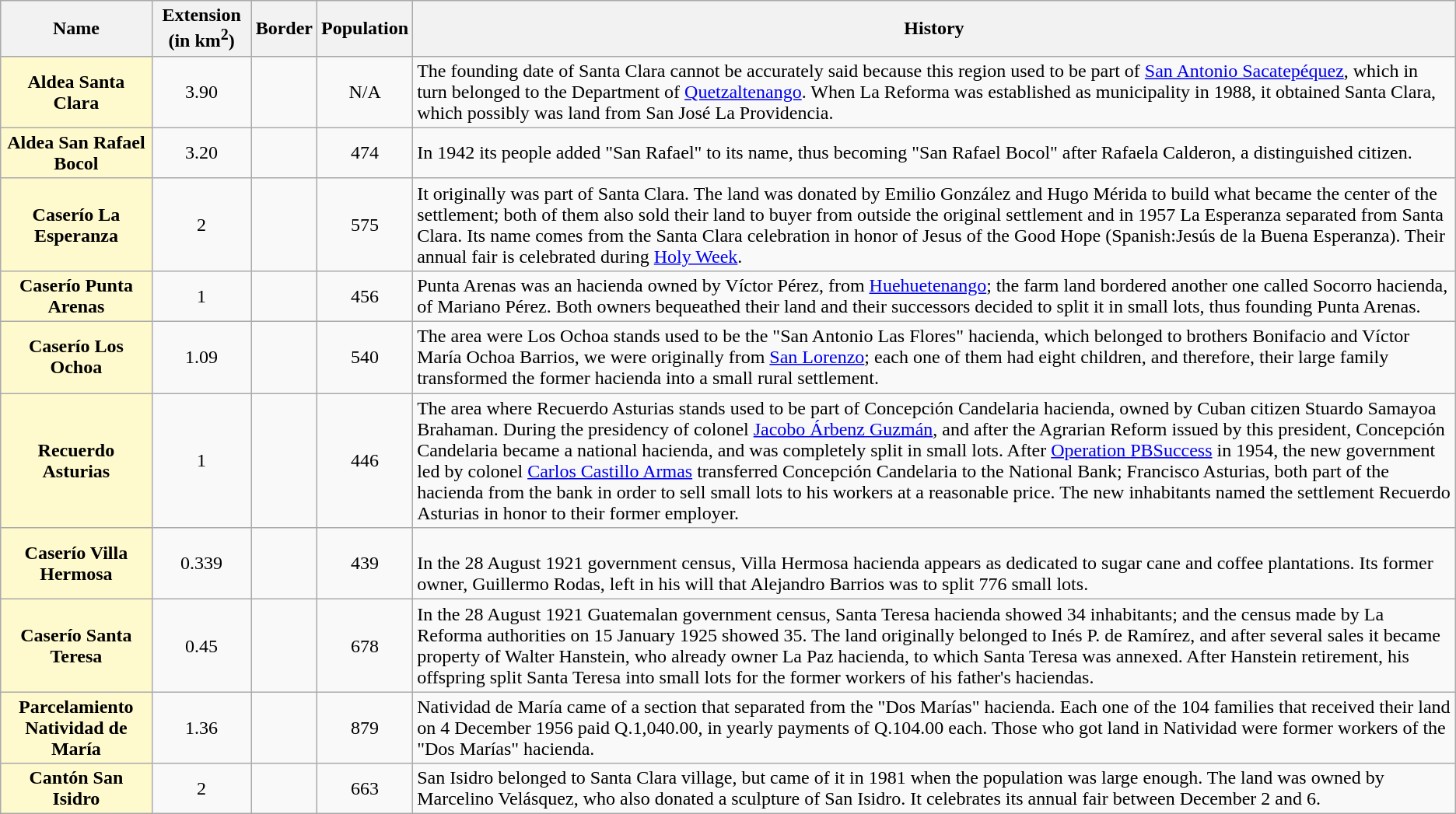<table class="wikitable">
<tr>
<th>Name</th>
<th>Extension (in km<sup>2</sup>)</th>
<th>Border</th>
<th>Population</th>
<th>History</th>
</tr>
<tr>
<th style="background:lemonchiffon;">Aldea Santa Clara</th>
<td align=center>3.90</td>
<td><br></td>
<td align=center>N/A</td>
<td>The founding date of Santa Clara cannot be accurately said because this region used to be part of <a href='#'>San Antonio Sacatepéquez</a>, which in turn belonged to the Department of <a href='#'>Quetzaltenango</a>. When La Reforma was established as municipality in 1988, it obtained Santa Clara, which possibly was land from San José La Providencia.</td>
</tr>
<tr>
<th style="background:lemonchiffon;">Aldea San Rafael Bocol</th>
<td align=center>3.20</td>
<td><br></td>
<td align=center>474</td>
<td>In 1942 its people added "San Rafael" to its name, thus becoming "San Rafael Bocol" after Rafaela Calderon, a distinguished citizen.</td>
</tr>
<tr>
<th style="background:lemonchiffon;">Caserío La Esperanza</th>
<td align=center>2</td>
<td><br></td>
<td align=center>575</td>
<td>It originally was part of Santa Clara. The land was donated by Emilio González and Hugo Mérida to build what became the center of the settlement; both of them also sold their land to buyer from outside the original settlement and in 1957 La Esperanza separated from Santa Clara. Its name comes from the Santa Clara celebration in honor of Jesus of the Good Hope (Spanish:Jesús de la Buena Esperanza). Their annual fair is celebrated during <a href='#'>Holy Week</a>.</td>
</tr>
<tr>
<th style="background:lemonchiffon;">Caserío Punta Arenas</th>
<td align=center>1</td>
<td><br></td>
<td align=center>456</td>
<td>Punta Arenas was an hacienda owned by Víctor Pérez, from <a href='#'>Huehuetenango</a>; the farm land bordered another one called Socorro hacienda, of Mariano Pérez. Both owners bequeathed their land and their successors decided to split it in small lots, thus founding Punta Arenas.</td>
</tr>
<tr>
<th style="background:lemonchiffon;">Caserío Los Ochoa</th>
<td align=center>1.09</td>
<td><br></td>
<td align=center>540</td>
<td>The area were Los Ochoa stands used to be the "San Antonio Las Flores" hacienda, which belonged to brothers Bonifacio and Víctor María Ochoa Barrios, we were originally from <a href='#'>San Lorenzo</a>; each one of them had eight children, and therefore, their large family transformed the former hacienda into a small rural settlement.</td>
</tr>
<tr>
<th style="background:lemonchiffon;">Recuerdo Asturias</th>
<td align=center>1</td>
<td><br></td>
<td align=center>446</td>
<td>The area where Recuerdo Asturias stands used to be part of Concepción Candelaria hacienda, owned by Cuban citizen Stuardo Samayoa Brahaman. During the presidency of colonel <a href='#'>Jacobo Árbenz Guzmán</a>, and after the Agrarian Reform issued by this president, Concepción Candelaria became a national hacienda, and was completely split in small lots. After <a href='#'>Operation PBSuccess</a> in 1954, the new government led by colonel <a href='#'>Carlos Castillo Armas</a> transferred Concepción Candelaria to the National Bank; Francisco Asturias, both part of the hacienda from the bank in order to sell small lots to his workers at a reasonable price. The new inhabitants named the settlement Recuerdo Asturias in honor to their former employer.</td>
</tr>
<tr>
<th style="background:lemonchiffon;">Caserío Villa Hermosa</th>
<td align=center>0.339</td>
<td><br></td>
<td align=center>439</td>
<td><br>In the 28 August 1921 government census, Villa Hermosa hacienda appears as dedicated to sugar cane and coffee plantations. Its former owner, Guillermo Rodas, left in his will that Alejandro Barrios was to split 776 small lots.</td>
</tr>
<tr>
<th style="background:lemonchiffon;">Caserío Santa Teresa</th>
<td align=center>0.45</td>
<td><br></td>
<td align=center>678</td>
<td>In the 28 August 1921 Guatemalan government census, Santa Teresa hacienda showed 34 inhabitants; and the census made by La Reforma authorities on 15 January 1925 showed 35. The land originally belonged to Inés P. de Ramírez, and after several sales it became property of Walter Hanstein, who already owner La Paz hacienda, to which Santa Teresa was annexed. After Hanstein retirement, his offspring split Santa Teresa into small lots for the former workers of his father's haciendas.</td>
</tr>
<tr>
<th style="background:lemonchiffon;">Parcelamiento Natividad de María</th>
<td align=center>1.36</td>
<td><br></td>
<td align=center>879</td>
<td>Natividad de María came of a section that separated from the "Dos Marías" hacienda. Each one of the 104 families that received their land on 4 December 1956 paid Q.1,040.00, in yearly payments of Q.104.00 each. Those who got land in Natividad were former workers of the "Dos Marías" hacienda.</td>
</tr>
<tr>
<th style="background:lemonchiffon;">Cantón San Isidro</th>
<td align=center>2</td>
<td><br></td>
<td align=center>663</td>
<td>San Isidro belonged to Santa Clara village, but came of it in 1981 when the population was large enough. The land was owned by Marcelino Velásquez, who also donated a sculpture of San Isidro. It celebrates its annual fair between December 2 and 6.</td>
</tr>
</table>
